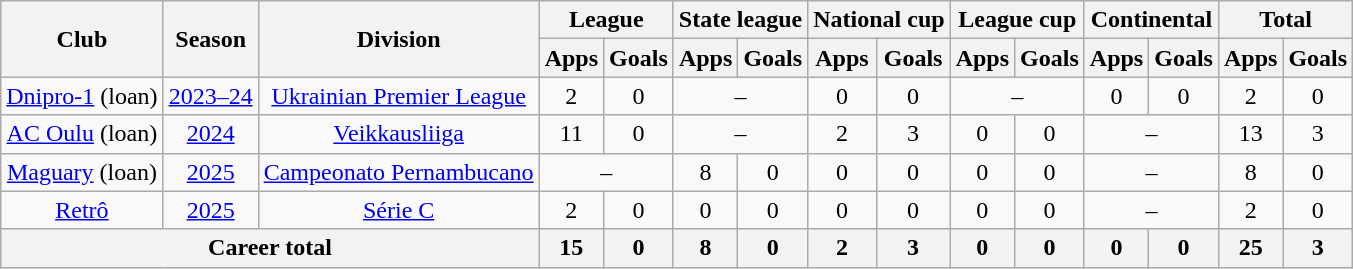<table class="wikitable" style="text-align:center">
<tr>
<th rowspan="2">Club</th>
<th rowspan="2">Season</th>
<th rowspan="2">Division</th>
<th colspan="2">League</th>
<th colspan="2">State league</th>
<th colspan="2">National cup</th>
<th colspan="2">League cup</th>
<th colspan="2">Continental</th>
<th colspan="2">Total</th>
</tr>
<tr>
<th>Apps</th>
<th>Goals</th>
<th>Apps</th>
<th>Goals</th>
<th>Apps</th>
<th>Goals</th>
<th>Apps</th>
<th>Goals</th>
<th>Apps</th>
<th>Goals</th>
<th>Apps</th>
<th>Goals</th>
</tr>
<tr>
<td><a href='#'>Dnipro-1</a> (loan)</td>
<td><a href='#'>2023–24</a></td>
<td><a href='#'>Ukrainian Premier League</a></td>
<td>2</td>
<td>0</td>
<td colspan=2>–</td>
<td>0</td>
<td>0</td>
<td colspan="2">–</td>
<td>0</td>
<td>0</td>
<td>2</td>
<td>0</td>
</tr>
<tr>
<td><a href='#'>AC Oulu</a> (loan)</td>
<td><a href='#'>2024</a></td>
<td><a href='#'>Veikkausliiga</a></td>
<td>11</td>
<td>0</td>
<td colspan=2>–</td>
<td>2</td>
<td>3</td>
<td>0</td>
<td>0</td>
<td colspan="2">–</td>
<td>13</td>
<td>3</td>
</tr>
<tr>
<td><a href='#'>Maguary</a> (loan)</td>
<td><a href='#'>2025</a></td>
<td><a href='#'>Campeonato Pernambucano</a></td>
<td colspan=2>–</td>
<td>8</td>
<td>0</td>
<td>0</td>
<td>0</td>
<td>0</td>
<td>0</td>
<td colspan=2>–</td>
<td>8</td>
<td>0</td>
</tr>
<tr>
<td><a href='#'>Retrô</a></td>
<td><a href='#'>2025</a></td>
<td><a href='#'>Série C</a></td>
<td>2</td>
<td>0</td>
<td>0</td>
<td>0</td>
<td>0</td>
<td>0</td>
<td>0</td>
<td>0</td>
<td colspan=2>–</td>
<td>2</td>
<td>0</td>
</tr>
<tr>
<th colspan="3">Career total</th>
<th>15</th>
<th>0</th>
<th>8</th>
<th>0</th>
<th>2</th>
<th>3</th>
<th>0</th>
<th>0</th>
<th>0</th>
<th>0</th>
<th>25</th>
<th>3</th>
</tr>
</table>
